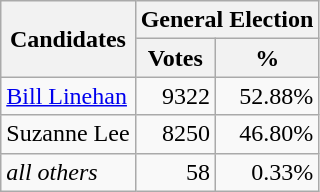<table class=wikitable>
<tr>
<th colspan=1 rowspan=2><strong>Candidates</strong></th>
<th colspan=2><strong>General Election</strong></th>
</tr>
<tr>
<th>Votes</th>
<th>%</th>
</tr>
<tr>
<td><a href='#'>Bill Linehan</a></td>
<td align="right">9322</td>
<td align="right">52.88%</td>
</tr>
<tr>
<td>Suzanne Lee</td>
<td align="right">8250</td>
<td align="right">46.80%</td>
</tr>
<tr>
<td><em>all others</em></td>
<td align="right">58</td>
<td align="right">0.33%</td>
</tr>
</table>
